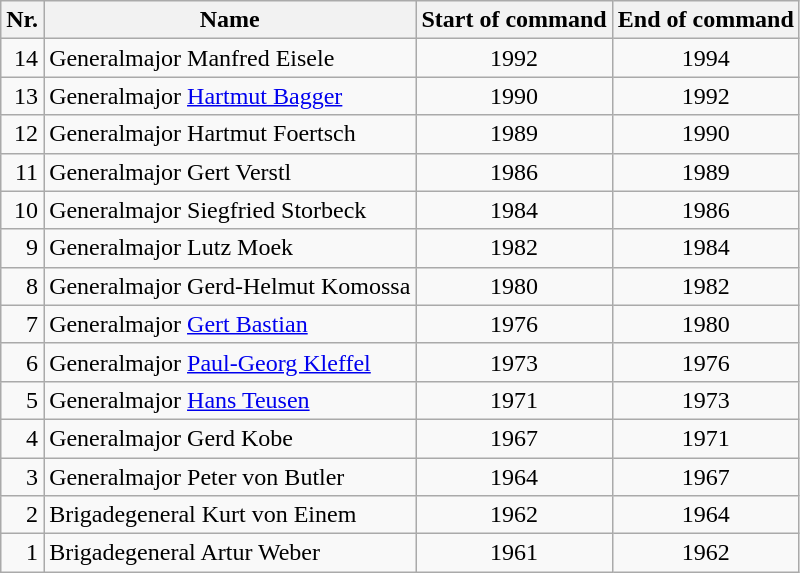<table | class="wikitable">
<tr>
<th>Nr.</th>
<th>Name</th>
<th>Start of command</th>
<th>End of command</th>
</tr>
<tr>
<td align="right">14</td>
<td>Generalmajor Manfred Eisele</td>
<td align="center">1992</td>
<td align="center">1994</td>
</tr>
<tr>
<td align="right">13</td>
<td>Generalmajor <a href='#'>Hartmut Bagger</a></td>
<td align="center">1990</td>
<td align="center">1992</td>
</tr>
<tr>
<td align="right">12</td>
<td>Generalmajor Hartmut Foertsch</td>
<td align="center">1989</td>
<td align="center">1990</td>
</tr>
<tr>
<td align="right">11</td>
<td>Generalmajor Gert Verstl</td>
<td align="center">1986</td>
<td align="center">1989</td>
</tr>
<tr>
<td align="right">10</td>
<td>Generalmajor Siegfried Storbeck</td>
<td align="center">1984</td>
<td align="center">1986</td>
</tr>
<tr>
<td align="right">9</td>
<td>Generalmajor Lutz Moek</td>
<td align="center">1982</td>
<td align="center">1984</td>
</tr>
<tr>
<td align="right">8</td>
<td>Generalmajor Gerd-Helmut Komossa</td>
<td align="center">1980</td>
<td align="center">1982</td>
</tr>
<tr>
<td align="right">7</td>
<td>Generalmajor <a href='#'>Gert Bastian</a></td>
<td align="center">1976</td>
<td align="center">1980</td>
</tr>
<tr>
<td align="right">6</td>
<td>Generalmajor <a href='#'>Paul-Georg Kleffel</a></td>
<td align="center">1973</td>
<td align="center">1976</td>
</tr>
<tr>
<td align="right">5</td>
<td>Generalmajor <a href='#'>Hans Teusen</a></td>
<td align="center">1971</td>
<td align="center">1973</td>
</tr>
<tr>
<td align="right">4</td>
<td>Generalmajor Gerd Kobe</td>
<td align="center">1967</td>
<td align="center">1971</td>
</tr>
<tr>
<td align="right">3</td>
<td>Generalmajor Peter von Butler</td>
<td align="center">1964</td>
<td align="center">1967</td>
</tr>
<tr>
<td align="right">2</td>
<td>Brigadegeneral Kurt von Einem</td>
<td align="center">1962</td>
<td align="center">1964</td>
</tr>
<tr>
<td align="right">1</td>
<td>Brigadegeneral Artur Weber</td>
<td align="center">1961</td>
<td align="center">1962</td>
</tr>
</table>
